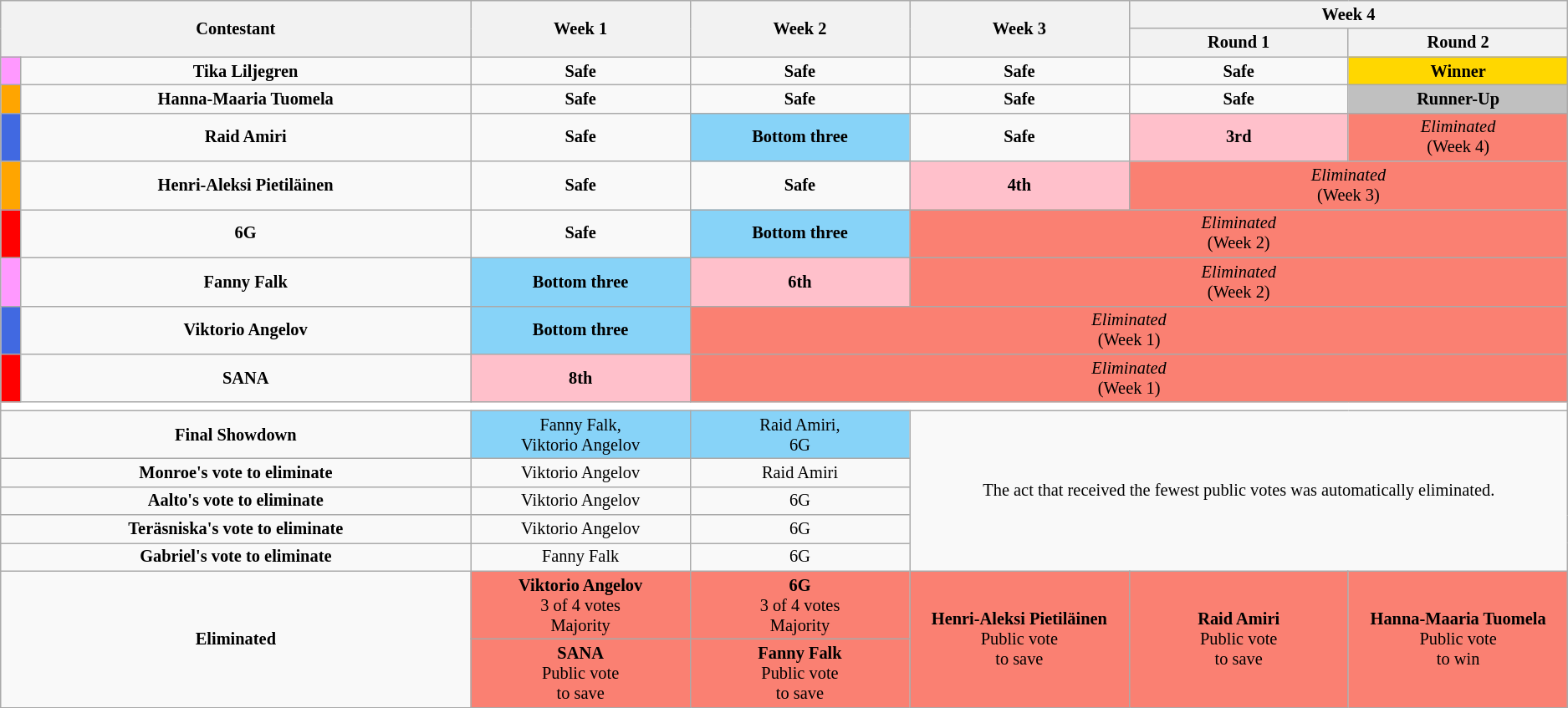<table class="wikitable" style="text-align:center; font-size:85%">
<tr>
<th style="width:15%" colspan=2 rowspan=2>Contestant</th>
<th style="width:7%" rowspan=2>Week 1</th>
<th style="width:7%" rowspan=2>Week 2</th>
<th style="width:7%" rowspan=2>Week 3</th>
<th style="width:14%" colspan=2>Week 4</th>
</tr>
<tr>
<th style="width:7%">Round 1</th>
<th style="width:7%">Round 2</th>
</tr>
<tr>
<td style="background:#FF99FF"></td>
<td><strong>Tika Liljegren</strong></td>
<td><strong>Safe</strong></td>
<td><strong>Safe</strong></td>
<td><strong>Safe</strong></td>
<td><strong>Safe</strong></td>
<td style="background:gold"><strong>Winner</strong></td>
</tr>
<tr>
<td style="background:#FFA500"></td>
<td><strong>Hanna-Maaria Tuomela</strong></td>
<td><strong>Safe</strong></td>
<td><strong>Safe</strong></td>
<td><strong>Safe</strong></td>
<td><strong>Safe</strong></td>
<td style="background:silver"><strong>Runner-Up</strong></td>
</tr>
<tr>
<td style="background:#4169E1"></td>
<td><strong>Raid Amiri</strong></td>
<td><strong>Safe</strong></td>
<td style="background:#87D3F8"><strong>Bottom three</strong></td>
<td><strong>Safe</strong></td>
<td style="background:pink"><strong>3rd</strong></td>
<td bgcolor="salmon" colspan=3><em>Eliminated</em><br>(Week 4)</td>
</tr>
<tr>
<td style="background:#FFA500"></td>
<td><strong>Henri-Aleksi Pietiläinen</strong></td>
<td><strong>Safe</strong></td>
<td><strong>Safe</strong></td>
<td style="background:pink"><strong>4th</strong></td>
<td bgcolor="salmon" colspan=2><em>Eliminated</em><br>(Week 3)</td>
</tr>
<tr>
<td style="background:#FF0000"></td>
<td><strong>6G</strong></td>
<td><strong>Safe</strong></td>
<td style="background:#87D3F8"><strong>Bottom three</strong></td>
<td bgcolor="salmon" colspan=3><em>Eliminated</em><br>(Week 2)</td>
</tr>
<tr>
<td style="background:#FF99FF"></td>
<td><strong>Fanny Falk</strong></td>
<td style="background:#87D3F8"><strong>Bottom three</strong></td>
<td style="background:pink"><strong>6th</strong></td>
<td bgcolor="salmon" colspan=3><em>Eliminated</em><br>(Week 2)</td>
</tr>
<tr>
<td style="background:#4169E1"></td>
<td><strong>Viktorio Angelov</strong></td>
<td style="background:#87D3F8"><strong>Bottom three</strong></td>
<td bgcolor="salmon" colspan=4><em>Eliminated</em><br>(Week 1)</td>
</tr>
<tr>
<td style="background:#FF0000"></td>
<td><strong>SANA</strong></td>
<td style="background:pink"><strong>8th</strong></td>
<td bgcolor="salmon" colspan=4><em>Eliminated</em><br>(Week 1)</td>
</tr>
<tr>
<td style="background:#FFFFFF;" colspan="9"></td>
</tr>
<tr>
<td colspan=2><strong>Final Showdown</strong></td>
<td style="background:#87D3F8">Fanny Falk,<br>Viktorio Angelov</td>
<td style="background:#87D3F8">Raid Amiri,<br>6G</td>
<td rowspan=5 colspan=3>The act that received the fewest public votes was automatically eliminated.</td>
</tr>
<tr>
<td colspan="2"><strong>Monroe's vote to eliminate</strong></td>
<td>Viktorio Angelov</td>
<td>Raid Amiri</td>
</tr>
<tr>
<td colspan="2"><strong>Aalto's vote to eliminate</strong></td>
<td>Viktorio Angelov</td>
<td>6G</td>
</tr>
<tr>
<td colspan="2"><strong>Teräsniska's vote to eliminate</strong></td>
<td>Viktorio Angelov</td>
<td>6G</td>
</tr>
<tr>
<td colspan="2"><strong>Gabriel's vote to eliminate</strong></td>
<td>Fanny Falk</td>
<td>6G</td>
</tr>
<tr>
<td colspan="2" rowspan="2"><strong>Eliminated</strong></td>
<td style="background:#FA8072"><strong>Viktorio Angelov</strong><br>3 of 4 votes<br>Majority</td>
<td style="background:#FA8072"><strong>6G</strong><br>3 of 4 votes<br>Majority</td>
<td style="background:#FA8072" rowspan=2><strong>Henri-Aleksi Pietiläinen</strong><br>Public vote<br>to save</td>
<td style="background:#FA8072" rowspan=2><strong>Raid Amiri</strong><br>Public vote<br>to save</td>
<td style="background:#FA8072" rowspan=2><strong>Hanna-Maaria Tuomela</strong><br>Public vote<br>to win</td>
</tr>
<tr>
<td style="background:#FA8072"><strong>SANA</strong><br>Public vote<br>to save</td>
<td style="background:#FA8072"><strong>Fanny Falk</strong><br>Public vote<br>to save</td>
</tr>
</table>
